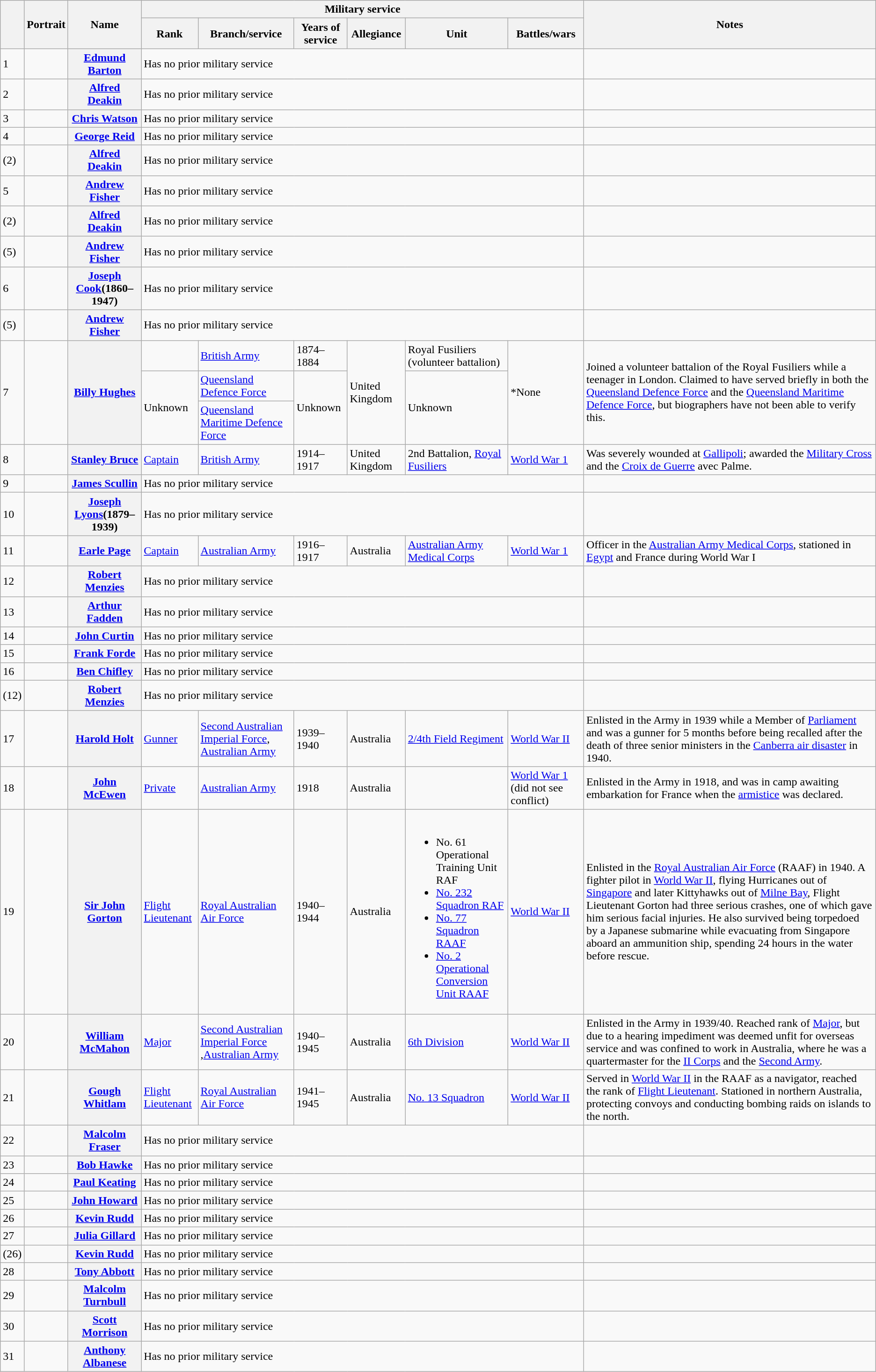<table class="wikitable">
<tr>
<th rowspan="2"></th>
<th rowspan="2">Portrait</th>
<th rowspan="2">Name<br></th>
<th colspan="6">Military service</th>
<th rowspan="2">Notes</th>
</tr>
<tr>
<th>Rank</th>
<th>Branch/service</th>
<th>Years of service</th>
<th>Allegiance</th>
<th>Unit</th>
<th>Battles/wars</th>
</tr>
<tr>
<td>1</td>
<td></td>
<th><a href='#'>Edmund Barton</a></th>
<td colspan="6">Has no prior military service</td>
<td></td>
</tr>
<tr>
<td>2</td>
<td></td>
<th><a href='#'>Alfred Deakin</a></th>
<td colspan="6">Has no prior military service</td>
<td></td>
</tr>
<tr>
<td>3</td>
<td></td>
<th><a href='#'>Chris Watson</a></th>
<td colspan="6">Has no prior military service</td>
<td></td>
</tr>
<tr>
<td>4</td>
<td></td>
<th><a href='#'>George Reid</a></th>
<td colspan="6">Has no prior military service</td>
<td></td>
</tr>
<tr>
<td>(2)</td>
<td></td>
<th><a href='#'>Alfred Deakin</a></th>
<td colspan="6">Has no prior military service</td>
<td></td>
</tr>
<tr>
<td>5</td>
<td></td>
<th><a href='#'>Andrew Fisher</a></th>
<td colspan="6">Has no prior military service</td>
<td></td>
</tr>
<tr>
<td>(2)</td>
<td></td>
<th><a href='#'>Alfred Deakin</a></th>
<td colspan="6">Has no prior military service</td>
<td></td>
</tr>
<tr>
<td>(5)</td>
<td></td>
<th><a href='#'>Andrew Fisher</a></th>
<td colspan="6">Has no prior military service</td>
<td></td>
</tr>
<tr>
<td>6</td>
<td></td>
<th><a href='#'>Joseph Cook</a>(1860–1947)<br></th>
<td colspan="6">Has no prior military service</td>
<td></td>
</tr>
<tr>
<td>(5)</td>
<td></td>
<th><a href='#'>Andrew Fisher</a></th>
<td colspan="6">Has no prior military service</td>
<td></td>
</tr>
<tr>
<td rowspan="3">7</td>
<td rowspan="3"></td>
<th rowspan="3"><a href='#'>Billy Hughes</a></th>
<td></td>
<td><a href='#'>British Army</a></td>
<td>1874–1884</td>
<td rowspan="3">United Kingdom</td>
<td>Royal Fusiliers (volunteer battalion)</td>
<td rowspan="3">*None</td>
<td rowspan="3">Joined a volunteer battalion of the Royal Fusiliers while a teenager in London. Claimed to have served briefly in both the <a href='#'>Queensland Defence Force</a> and the <a href='#'>Queensland Maritime Defence Force</a>, but biographers have not been able to verify this.</td>
</tr>
<tr>
<td rowspan="2">Unknown</td>
<td><a href='#'>Queensland Defence Force</a></td>
<td rowspan="2">Unknown</td>
<td rowspan="2">Unknown</td>
</tr>
<tr>
<td><a href='#'>Queensland Maritime Defence Force</a></td>
</tr>
<tr>
<td>8</td>
<td></td>
<th><a href='#'>Stanley Bruce</a></th>
<td><a href='#'>Captain</a></td>
<td><a href='#'>British Army</a></td>
<td>1914–1917</td>
<td>United Kingdom</td>
<td>2nd Battalion, <a href='#'>Royal Fusiliers</a></td>
<td><a href='#'>World War 1</a></td>
<td>Was severely wounded at <a href='#'>Gallipoli</a>; awarded the <a href='#'>Military Cross</a> and the <a href='#'>Croix de Guerre</a> avec Palme.</td>
</tr>
<tr>
<td>9</td>
<td></td>
<th><a href='#'>James Scullin</a></th>
<td colspan="6">Has no prior military service</td>
<td></td>
</tr>
<tr>
<td>10</td>
<td></td>
<th><a href='#'>Joseph Lyons</a>(1879–1939)<br></th>
<td colspan="6">Has no prior military service</td>
<td></td>
</tr>
<tr>
<td>11</td>
<td></td>
<th><a href='#'>Earle Page</a></th>
<td><a href='#'>Captain</a></td>
<td><a href='#'>Australian Army</a></td>
<td>1916–1917</td>
<td>Australia</td>
<td><a href='#'>Australian Army Medical Corps</a></td>
<td><a href='#'>World War 1</a></td>
<td>Officer in the <a href='#'>Australian Army Medical Corps</a>, stationed in <a href='#'>Egypt</a> and France during World War I</td>
</tr>
<tr>
<td>12</td>
<td></td>
<th><a href='#'>Robert Menzies</a></th>
<td colspan="6">Has no prior military service</td>
<td></td>
</tr>
<tr>
<td>13</td>
<td></td>
<th><a href='#'>Arthur Fadden</a></th>
<td colspan="6">Has no prior military service</td>
<td></td>
</tr>
<tr>
<td>14</td>
<td></td>
<th><a href='#'>John Curtin</a></th>
<td colspan="6">Has no prior military service</td>
<td></td>
</tr>
<tr>
<td>15</td>
<td></td>
<th><a href='#'>Frank Forde</a></th>
<td colspan="6">Has no prior military service</td>
<td></td>
</tr>
<tr>
<td>16</td>
<td></td>
<th><a href='#'>Ben Chifley</a></th>
<td colspan="6">Has no prior military service</td>
<td></td>
</tr>
<tr>
<td>(12)</td>
<td></td>
<th><a href='#'>Robert Menzies</a></th>
<td colspan="6">Has no prior military service</td>
<td></td>
</tr>
<tr>
<td>17</td>
<td></td>
<th><a href='#'>Harold Holt</a></th>
<td><a href='#'>Gunner</a></td>
<td><a href='#'>Second Australian Imperial Force</a>, <a href='#'>Australian Army</a></td>
<td>1939–1940</td>
<td>Australia</td>
<td><a href='#'>2/4th Field Regiment</a></td>
<td><a href='#'>World War II</a></td>
<td>Enlisted in the Army in 1939 while a Member of <a href='#'>Parliament</a> and was a gunner for 5 months before being recalled after the death of three senior ministers in the <a href='#'>Canberra air disaster</a> in 1940.</td>
</tr>
<tr>
<td>18</td>
<td></td>
<th><a href='#'>John McEwen</a></th>
<td><a href='#'>Private</a></td>
<td><a href='#'>Australian Army</a></td>
<td>1918</td>
<td>Australia</td>
<td></td>
<td><a href='#'>World War 1</a> (did not see conflict)</td>
<td>Enlisted in the Army in 1918, and was in camp awaiting embarkation for France when the <a href='#'>armistice</a> was declared.</td>
</tr>
<tr>
<td>19</td>
<td></td>
<th><a href='#'>Sir John Gorton</a></th>
<td><a href='#'>Flight Lieutenant</a></td>
<td><a href='#'>Royal Australian Air Force</a></td>
<td>1940–1944</td>
<td>Australia</td>
<td><br><ul><li>No. 61 Operational Training Unit RAF</li><li><a href='#'>No. 232 Squadron RAF</a></li><li><a href='#'>No. 77 Squadron RAAF</a></li><li><a href='#'>No. 2 Operational Conversion Unit RAAF</a></li></ul></td>
<td><a href='#'>World War II</a></td>
<td>Enlisted in the <a href='#'>Royal Australian Air Force</a> (RAAF) in 1940. A fighter pilot in <a href='#'>World War II</a>, flying Hurricanes out of <a href='#'>Singapore</a> and later Kittyhawks out of <a href='#'>Milne Bay</a>, Flight Lieutenant Gorton had three serious crashes, one of which gave him serious facial injuries. He also survived being torpedoed by a Japanese submarine while evacuating from Singapore aboard an ammunition ship, spending 24 hours in the water before rescue.</td>
</tr>
<tr>
<td>20</td>
<td></td>
<th><a href='#'>William McMahon</a></th>
<td><a href='#'>Major</a></td>
<td><a href='#'>Second Australian Imperial Force</a> ,<a href='#'>Australian Army</a></td>
<td>1940–1945</td>
<td>Australia</td>
<td><a href='#'>6th Division</a></td>
<td><a href='#'>World War II</a></td>
<td>Enlisted in the Army in 1939/40. Reached rank of <a href='#'>Major</a>, but due to a hearing impediment was deemed unfit for overseas service and was confined to work in Australia, where he was a quartermaster for the <a href='#'>II Corps</a> and the <a href='#'>Second Army</a>.</td>
</tr>
<tr>
<td>21</td>
<td></td>
<th><a href='#'>Gough Whitlam</a></th>
<td><a href='#'>Flight Lieutenant</a></td>
<td><a href='#'>Royal Australian Air Force</a></td>
<td>1941–1945</td>
<td>Australia</td>
<td><a href='#'>No. 13 Squadron</a></td>
<td><a href='#'>World War II</a></td>
<td>Served in <a href='#'>World War II</a> in the RAAF as a navigator, reached the rank of <a href='#'>Flight Lieutenant</a>. Stationed in northern Australia, protecting convoys and conducting bombing raids on islands to the north.</td>
</tr>
<tr>
<td>22</td>
<td></td>
<th><a href='#'>Malcolm Fraser</a></th>
<td colspan="6">Has no prior military service</td>
<td></td>
</tr>
<tr>
<td>23</td>
<td></td>
<th><a href='#'>Bob Hawke</a></th>
<td colspan="6">Has no prior military service</td>
<td></td>
</tr>
<tr>
<td>24</td>
<td></td>
<th><a href='#'>Paul Keating</a></th>
<td colspan="6">Has no prior military service</td>
<td></td>
</tr>
<tr>
<td>25</td>
<td></td>
<th><a href='#'>John Howard</a></th>
<td colspan="6">Has no prior military service</td>
<td></td>
</tr>
<tr>
<td>26</td>
<td></td>
<th><a href='#'>Kevin Rudd</a></th>
<td colspan="6">Has no prior military service</td>
<td></td>
</tr>
<tr>
<td>27</td>
<td></td>
<th><a href='#'>Julia Gillard</a></th>
<td colspan="6">Has no prior military service</td>
<td></td>
</tr>
<tr>
<td>(26)</td>
<td></td>
<th><a href='#'>Kevin Rudd</a></th>
<td colspan="6">Has no prior military service</td>
<td></td>
</tr>
<tr>
<td>28</td>
<td></td>
<th><a href='#'>Tony Abbott</a></th>
<td colspan="6">Has no prior military service</td>
<td></td>
</tr>
<tr>
<td>29</td>
<td></td>
<th><a href='#'>Malcolm Turnbull</a></th>
<td colspan="6">Has no prior military service</td>
<td></td>
</tr>
<tr>
<td>30</td>
<td></td>
<th><a href='#'>Scott Morrison</a></th>
<td colspan="6">Has no prior military service</td>
<td></td>
</tr>
<tr>
<td>31</td>
<td></td>
<th><a href='#'>Anthony Albanese</a></th>
<td colspan="6">Has no prior military service</td>
<td></td>
</tr>
</table>
